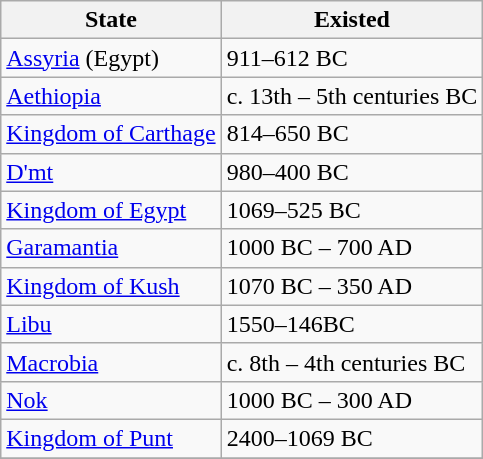<table class=wikitable border="1">
<tr>
<th>State</th>
<th>Existed</th>
</tr>
<tr>
<td><a href='#'>Assyria</a> (Egypt)</td>
<td>911–612 BC</td>
</tr>
<tr>
<td><a href='#'>Aethiopia</a></td>
<td>c. 13th – 5th centuries BC</td>
</tr>
<tr>
<td><a href='#'>Kingdom of Carthage</a></td>
<td>814–650 BC</td>
</tr>
<tr>
<td><a href='#'>D'mt</a></td>
<td>980–400 BC</td>
</tr>
<tr>
<td><a href='#'>Kingdom of Egypt</a></td>
<td>1069–525 BC</td>
</tr>
<tr>
<td><a href='#'>Garamantia</a></td>
<td>1000 BC – 700 AD</td>
</tr>
<tr>
<td><a href='#'>Kingdom of Kush</a></td>
<td>1070 BC – 350 AD</td>
</tr>
<tr>
<td><a href='#'>Libu</a></td>
<td>1550–146BC</td>
</tr>
<tr>
<td><a href='#'>Macrobia</a></td>
<td>c. 8th  – 4th centuries BC</td>
</tr>
<tr>
<td><a href='#'>Nok</a></td>
<td>1000 BC – 300 AD</td>
</tr>
<tr>
<td><a href='#'>Kingdom of Punt</a></td>
<td>2400–1069 BC</td>
</tr>
<tr>
</tr>
</table>
